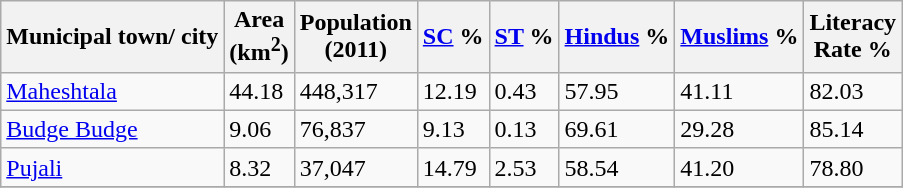<table class="wikitable sortable">
<tr>
<th>Municipal town/ city</th>
<th>Area<br>(km<sup>2</sup>)</th>
<th>Population<br>(2011)</th>
<th><a href='#'>SC</a> %</th>
<th><a href='#'>ST</a> %</th>
<th><a href='#'>Hindus</a> %</th>
<th><a href='#'>Muslims</a> %</th>
<th>Literacy<br> Rate %</th>
</tr>
<tr>
<td><a href='#'>Maheshtala</a></td>
<td>44.18</td>
<td>448,317</td>
<td>12.19</td>
<td>0.43</td>
<td>57.95</td>
<td>41.11</td>
<td>82.03</td>
</tr>
<tr>
<td><a href='#'>Budge Budge</a></td>
<td>9.06</td>
<td>76,837</td>
<td>9.13</td>
<td>0.13</td>
<td>69.61</td>
<td>29.28</td>
<td>85.14</td>
</tr>
<tr>
<td><a href='#'>Pujali</a></td>
<td>8.32</td>
<td>37,047</td>
<td>14.79</td>
<td>2.53</td>
<td>58.54</td>
<td>41.20</td>
<td>78.80</td>
</tr>
<tr>
</tr>
</table>
